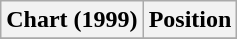<table class="wikitable">
<tr>
<th>Chart (1999)</th>
<th>Position</th>
</tr>
<tr>
</tr>
</table>
